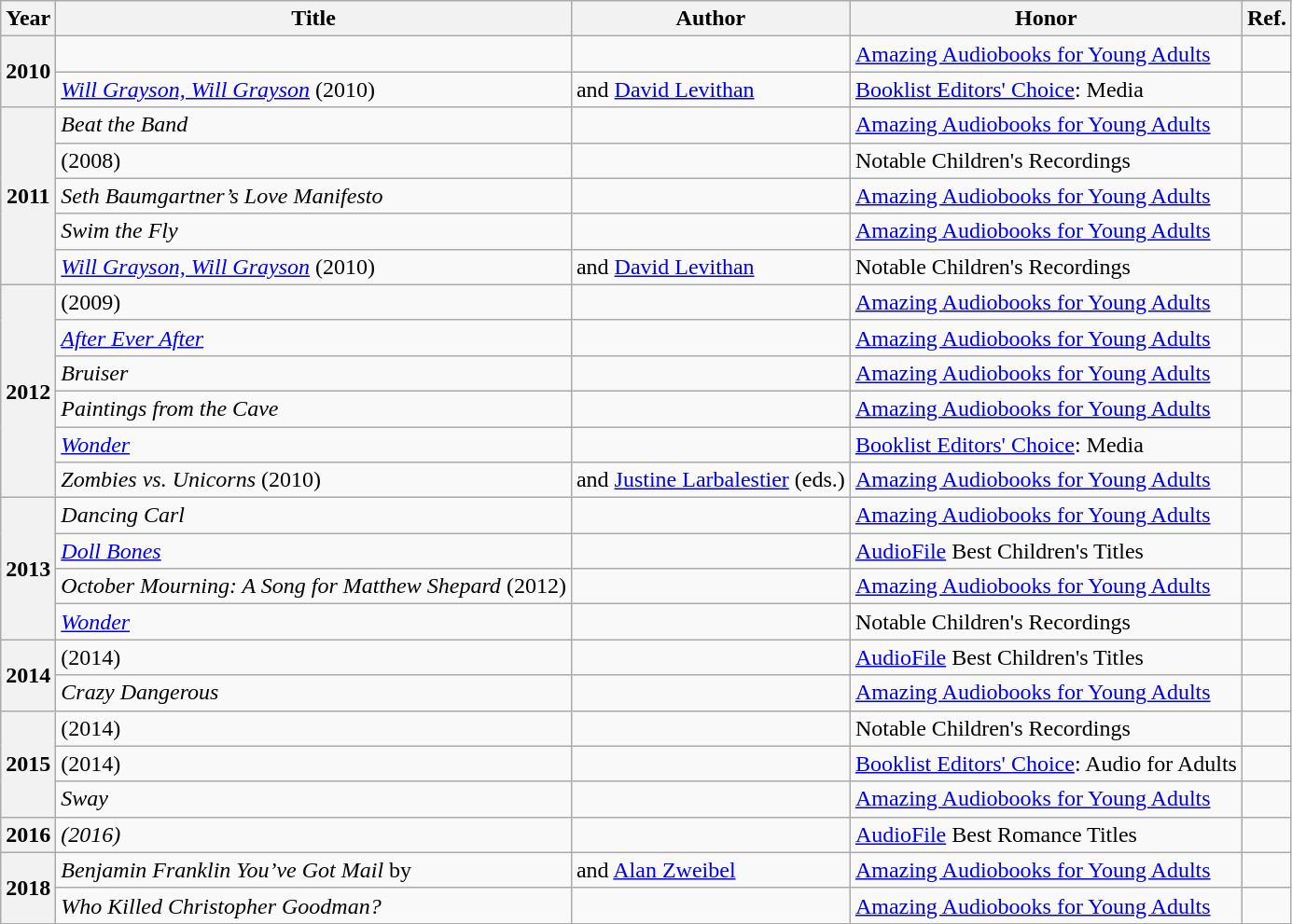<table class="wikitable sortable mw-collapsible">
<tr>
<th>Year</th>
<th>Title</th>
<th>Author</th>
<th>Honor</th>
<th>Ref.</th>
</tr>
<tr>
<th rowspan="2">2010</th>
<td><em></em></td>
<td></td>
<td><a href='#'>Amazing Audiobooks for Young Adults</a></td>
<td></td>
</tr>
<tr>
<td><em><a href='#'>Will Grayson, Will Grayson</a></em> (2010)</td>
<td> and <a href='#'>David Levithan</a></td>
<td><a href='#'>Booklist Editors' Choice</a>: Media</td>
<td></td>
</tr>
<tr>
<th rowspan="5">2011</th>
<td><em>Beat the Band</em></td>
<td></td>
<td><a href='#'>Amazing Audiobooks for Young Adults</a></td>
<td></td>
</tr>
<tr>
<td><em></em> (2008)</td>
<td></td>
<td>Notable Children's Recordings</td>
<td></td>
</tr>
<tr>
<td><em>Seth Baumgartner’s Love Manifesto</em></td>
<td></td>
<td><a href='#'>Amazing Audiobooks for Young Adults</a></td>
<td></td>
</tr>
<tr>
<td><em>Swim the Fly</em></td>
<td></td>
<td><a href='#'>Amazing Audiobooks for Young Adults</a></td>
<td></td>
</tr>
<tr>
<td><em><a href='#'>Will Grayson, Will Grayson</a></em> (2010)</td>
<td> and <a href='#'>David Levithan</a></td>
<td>Notable Children's Recordings</td>
<td></td>
</tr>
<tr>
<th rowspan="6">2012</th>
<td><em></em> (2009)</td>
<td></td>
<td><a href='#'>Amazing Audiobooks for Young Adults</a></td>
<td></td>
</tr>
<tr>
<td><em><a href='#'>After Ever After</a></em></td>
<td></td>
<td><a href='#'>Amazing Audiobooks for Young Adults</a></td>
<td></td>
</tr>
<tr>
<td><em>Bruiser</em></td>
<td></td>
<td><a href='#'>Amazing Audiobooks for Young Adults</a></td>
<td></td>
</tr>
<tr>
<td><em>Paintings from the Cave</em></td>
<td></td>
<td><a href='#'>Amazing Audiobooks for Young Adults</a></td>
<td></td>
</tr>
<tr>
<td><a href='#'><em>Wonder</em></a></td>
<td></td>
<td><a href='#'>Booklist Editors' Choice</a>: Media</td>
<td></td>
</tr>
<tr>
<td><em>Zombies vs. Unicorns</em> (2010)</td>
<td> and <a href='#'>Justine Larbalestier</a> (eds.)</td>
<td><a href='#'>Amazing Audiobooks for Young Adults</a></td>
<td></td>
</tr>
<tr>
<th rowspan="4">2013</th>
<td><em>Dancing Carl</em></td>
<td></td>
<td><a href='#'>Amazing Audiobooks for Young Adults</a></td>
<td></td>
</tr>
<tr>
<td><em><a href='#'>Doll Bones</a></em> <em> </em></td>
<td></td>
<td><a href='#'>AudioFile</a> Best Children's Titles</td>
<td></td>
</tr>
<tr>
<td><em>October Mourning: A Song for Matthew Shepard</em> (2012)</td>
<td></td>
<td><a href='#'>Amazing Audiobooks for Young Adults</a></td>
<td></td>
</tr>
<tr>
<td><a href='#'><em>Wonder</em></a></td>
<td></td>
<td>Notable Children's Recordings</td>
<td></td>
</tr>
<tr>
<th rowspan="2">2014</th>
<td><em></em> (2014)</td>
<td></td>
<td><a href='#'>AudioFile</a> Best Children's Titles</td>
<td></td>
</tr>
<tr>
<td><em>Crazy Dangerous</em></td>
<td></td>
<td><a href='#'>Amazing Audiobooks for Young Adults</a></td>
<td></td>
</tr>
<tr>
<th rowspan="3">2015</th>
<td><em></em> (2014)</td>
<td></td>
<td>Notable Children's Recordings</td>
<td></td>
</tr>
<tr>
<td><em></em> (2014)</td>
<td></td>
<td><a href='#'>Booklist Editors' Choice</a>: Audio for Adults</td>
<td></td>
</tr>
<tr>
<td><em>Sway</em></td>
<td></td>
<td><a href='#'>Amazing Audiobooks for Young Adults</a></td>
<td></td>
</tr>
<tr>
<th>2016</th>
<td><em> (2016)</em></td>
<td></td>
<td><a href='#'>AudioFile</a> Best Romance Titles</td>
<td></td>
</tr>
<tr>
<th rowspan="2">2018</th>
<td><em>Benjamin Franklin You’ve Got Mail</em> by</td>
<td>  and <a href='#'>Alan Zweibel</a></td>
<td><a href='#'>Amazing Audiobooks for Young Adults</a></td>
<td></td>
</tr>
<tr>
<td><em>Who Killed Christopher Goodman?</em></td>
<td></td>
<td><a href='#'>Amazing Audiobooks for Young Adults</a></td>
<td></td>
</tr>
</table>
